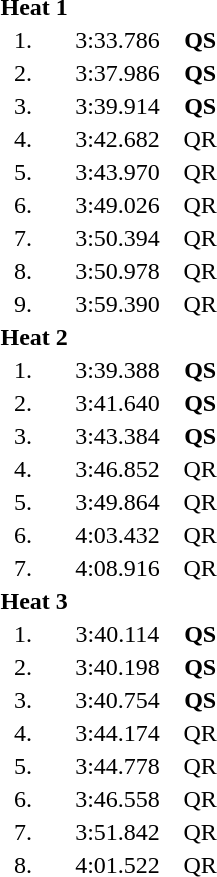<table style="text-align:center">
<tr>
<td colspan=4 align=left><strong>Heat 1</strong></td>
</tr>
<tr>
<td width=30>1.</td>
<td align=left></td>
<td width=80>3:33.786</td>
<td><strong>QS</strong></td>
</tr>
<tr>
<td>2.</td>
<td align=left></td>
<td>3:37.986</td>
<td><strong>QS</strong></td>
</tr>
<tr>
<td>3.</td>
<td align=left></td>
<td>3:39.914</td>
<td><strong>QS</strong></td>
</tr>
<tr>
<td>4.</td>
<td align=left></td>
<td>3:42.682</td>
<td>QR</td>
</tr>
<tr>
<td>5.</td>
<td align=left></td>
<td>3:43.970</td>
<td>QR</td>
</tr>
<tr>
<td>6.</td>
<td align=left></td>
<td>3:49.026</td>
<td>QR</td>
</tr>
<tr>
<td>7.</td>
<td align=left></td>
<td>3:50.394</td>
<td>QR</td>
</tr>
<tr>
<td>8.</td>
<td align=left></td>
<td>3:50.978</td>
<td>QR</td>
</tr>
<tr>
<td>9.</td>
<td align=left></td>
<td>3:59.390</td>
<td>QR</td>
</tr>
<tr>
<td colspan=4 align=left><strong>Heat 2</strong></td>
</tr>
<tr>
<td>1.</td>
<td align=left></td>
<td>3:39.388</td>
<td><strong>QS</strong></td>
</tr>
<tr>
<td>2.</td>
<td align=left></td>
<td>3:41.640</td>
<td><strong>QS</strong></td>
</tr>
<tr>
<td>3.</td>
<td align=left></td>
<td>3:43.384</td>
<td><strong>QS</strong></td>
</tr>
<tr>
<td>4.</td>
<td align=left></td>
<td>3:46.852</td>
<td>QR</td>
</tr>
<tr>
<td>5.</td>
<td align=left></td>
<td>3:49.864</td>
<td>QR</td>
</tr>
<tr>
<td>6.</td>
<td align=left></td>
<td>4:03.432</td>
<td>QR</td>
</tr>
<tr>
<td>7.</td>
<td align=left></td>
<td>4:08.916</td>
<td>QR</td>
</tr>
<tr>
<td colspan=4 align=left><strong>Heat 3</strong></td>
</tr>
<tr>
<td>1.</td>
<td align=left></td>
<td>3:40.114</td>
<td><strong>QS</strong></td>
</tr>
<tr>
<td>2.</td>
<td align=left></td>
<td>3:40.198</td>
<td><strong>QS</strong></td>
</tr>
<tr>
<td>3.</td>
<td align=left></td>
<td>3:40.754</td>
<td><strong>QS</strong></td>
</tr>
<tr>
<td>4.</td>
<td align=left></td>
<td>3:44.174</td>
<td>QR</td>
</tr>
<tr>
<td>5.</td>
<td align=left></td>
<td>3:44.778</td>
<td>QR</td>
</tr>
<tr>
<td>6.</td>
<td align=left></td>
<td>3:46.558</td>
<td>QR</td>
</tr>
<tr>
<td>7.</td>
<td align=left></td>
<td>3:51.842</td>
<td>QR</td>
</tr>
<tr>
<td>8.</td>
<td align=left></td>
<td>4:01.522</td>
<td>QR</td>
</tr>
</table>
